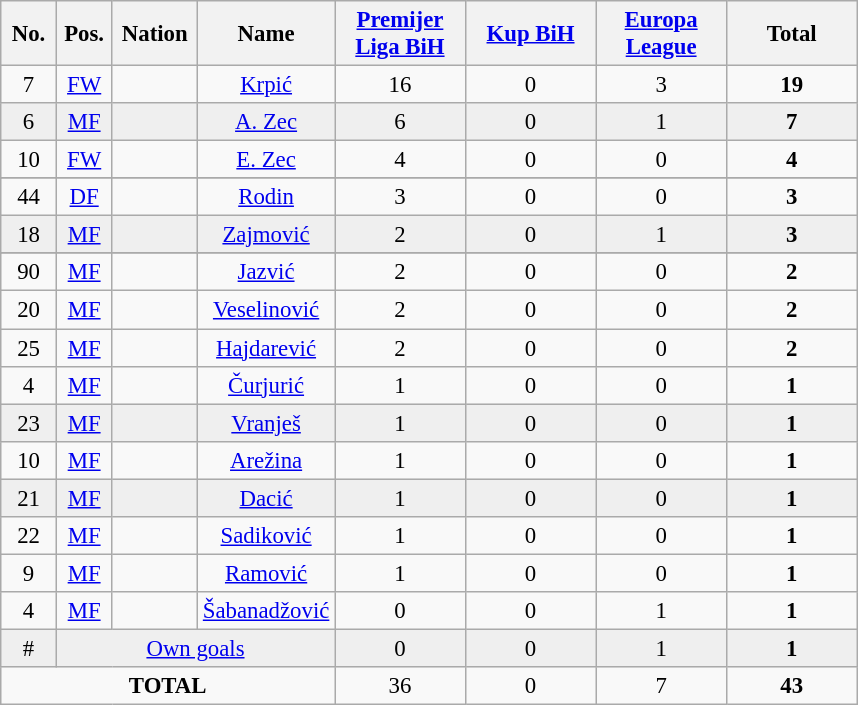<table class="wikitable sortable" style="font-size: 95%; text-align: center;">
<tr>
<th width="30px">No.</th>
<th width="30px">Pos.</th>
<th width="50px">Nation</th>
<th>Name</th>
<th width="80px"><a href='#'>Premijer Liga BiH</a></th>
<th width="80px"><a href='#'>Kup BiH</a></th>
<th width="80px"><a href='#'>Europa League</a></th>
<th width="80px">Total</th>
</tr>
<tr>
<td>7</td>
<td><a href='#'>FW</a></td>
<td></td>
<td><a href='#'>Krpić</a></td>
<td>16 </td>
<td>0 </td>
<td>3 </td>
<td><strong>19</strong> </td>
</tr>
<tr bgcolor="#EFEFEF">
<td>6</td>
<td><a href='#'>MF</a></td>
<td></td>
<td><a href='#'>A. Zec</a></td>
<td>6 </td>
<td>0 </td>
<td>1 </td>
<td><strong>7</strong> </td>
</tr>
<tr>
<td>10</td>
<td><a href='#'>FW</a></td>
<td></td>
<td><a href='#'>E. Zec</a></td>
<td>4 </td>
<td>0 </td>
<td>0 </td>
<td><strong>4</strong> </td>
</tr>
<tr bgcolor="#EFEFEF">
</tr>
<tr>
<td>44</td>
<td><a href='#'>DF</a></td>
<td></td>
<td><a href='#'>Rodin</a></td>
<td>3 </td>
<td>0 </td>
<td>0 </td>
<td><strong>3</strong> </td>
</tr>
<tr bgcolor="#EFEFEF">
<td>18</td>
<td><a href='#'>MF</a></td>
<td></td>
<td><a href='#'>Zajmović</a></td>
<td>2 </td>
<td>0 </td>
<td>1 </td>
<td><strong>3</strong> </td>
</tr>
<tr bgcolor="#EFEFEF">
</tr>
<tr>
<td>90</td>
<td><a href='#'>MF</a></td>
<td></td>
<td><a href='#'>Jazvić</a></td>
<td>2 </td>
<td>0 </td>
<td>0 </td>
<td><strong>2</strong> </td>
</tr>
<tr>
<td>20</td>
<td><a href='#'>MF</a></td>
<td></td>
<td><a href='#'>Veselinović</a></td>
<td>2 </td>
<td>0 </td>
<td>0 </td>
<td><strong>2</strong> </td>
</tr>
<tr>
<td>25</td>
<td><a href='#'>MF</a></td>
<td></td>
<td><a href='#'>Hajdarević</a></td>
<td>2 </td>
<td>0 </td>
<td>0 </td>
<td><strong>2</strong> </td>
</tr>
<tr>
<td>4</td>
<td><a href='#'>MF</a></td>
<td></td>
<td><a href='#'>Čurjurić</a></td>
<td>1 </td>
<td>0 </td>
<td>0 </td>
<td><strong>1</strong> </td>
</tr>
<tr bgcolor="#EFEFEF">
<td>23</td>
<td><a href='#'>MF</a></td>
<td></td>
<td><a href='#'>Vranješ</a></td>
<td>1 </td>
<td>0 </td>
<td>0 </td>
<td><strong>1</strong> </td>
</tr>
<tr>
<td>10</td>
<td><a href='#'>MF</a></td>
<td></td>
<td><a href='#'>Arežina</a></td>
<td>1 </td>
<td>0 </td>
<td>0 </td>
<td><strong>1</strong> </td>
</tr>
<tr bgcolor="#EFEFEF">
<td>21</td>
<td><a href='#'>MF</a></td>
<td></td>
<td><a href='#'>Dacić</a></td>
<td>1 </td>
<td>0 </td>
<td>0 </td>
<td><strong>1</strong> </td>
</tr>
<tr>
<td>22</td>
<td><a href='#'>MF</a></td>
<td></td>
<td><a href='#'>Sadiković</a></td>
<td>1 </td>
<td>0 </td>
<td>0 </td>
<td><strong>1</strong> </td>
</tr>
<tr>
<td>9</td>
<td><a href='#'>MF</a></td>
<td></td>
<td><a href='#'>Ramović</a></td>
<td>1 </td>
<td>0 </td>
<td>0 </td>
<td><strong>1</strong> </td>
</tr>
<tr>
<td>4</td>
<td><a href='#'>MF</a></td>
<td></td>
<td><a href='#'>Šabanadžović</a></td>
<td>0 </td>
<td>0 </td>
<td>1 </td>
<td><strong>1</strong> </td>
</tr>
<tr bgcolor="#EFEFEF">
<td>#</td>
<td colspan=3><a href='#'>Own goals</a></td>
<td>0 </td>
<td>0 </td>
<td>1 </td>
<td><strong>1</strong> </td>
</tr>
<tr>
<td colspan=4><strong>TOTAL</strong></td>
<td>36 </td>
<td>0 </td>
<td>7 </td>
<td><strong>43</strong> </td>
</tr>
</table>
